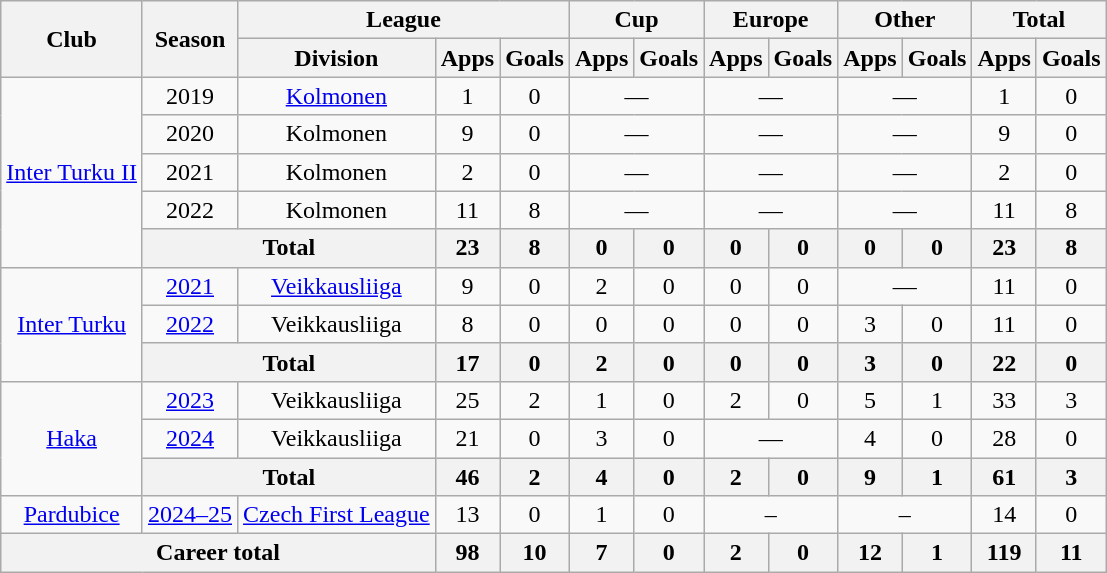<table class="wikitable" style="text-align:center">
<tr>
<th rowspan="2">Club</th>
<th rowspan="2">Season</th>
<th colspan="3">League</th>
<th colspan="2">Cup</th>
<th colspan="2">Europe</th>
<th colspan="2">Other</th>
<th colspan="2">Total</th>
</tr>
<tr>
<th>Division</th>
<th>Apps</th>
<th>Goals</th>
<th>Apps</th>
<th>Goals</th>
<th>Apps</th>
<th>Goals</th>
<th>Apps</th>
<th>Goals</th>
<th>Apps</th>
<th>Goals</th>
</tr>
<tr>
<td rowspan="5"><a href='#'>Inter Turku II</a></td>
<td>2019</td>
<td><a href='#'>Kolmonen</a></td>
<td>1</td>
<td>0</td>
<td colspan="2">—</td>
<td colspan="2">—</td>
<td colspan="2">—</td>
<td>1</td>
<td>0</td>
</tr>
<tr>
<td>2020</td>
<td>Kolmonen</td>
<td>9</td>
<td>0</td>
<td colspan="2">—</td>
<td colspan="2">—</td>
<td colspan="2">—</td>
<td>9</td>
<td>0</td>
</tr>
<tr>
<td>2021</td>
<td>Kolmonen</td>
<td>2</td>
<td>0</td>
<td colspan="2">—</td>
<td colspan="2">—</td>
<td colspan="2">—</td>
<td>2</td>
<td>0</td>
</tr>
<tr>
<td>2022</td>
<td>Kolmonen</td>
<td>11</td>
<td>8</td>
<td colspan="2">—</td>
<td colspan="2">—</td>
<td colspan="2">—</td>
<td>11</td>
<td>8</td>
</tr>
<tr>
<th colspan="2">Total</th>
<th>23</th>
<th>8</th>
<th>0</th>
<th>0</th>
<th>0</th>
<th>0</th>
<th>0</th>
<th>0</th>
<th>23</th>
<th>8</th>
</tr>
<tr>
<td rowspan="3"><a href='#'>Inter Turku</a></td>
<td><a href='#'>2021</a></td>
<td><a href='#'>Veikkausliiga</a></td>
<td>9</td>
<td>0</td>
<td>2</td>
<td>0</td>
<td>0</td>
<td>0</td>
<td colspan="2">—</td>
<td>11</td>
<td>0</td>
</tr>
<tr>
<td><a href='#'>2022</a></td>
<td>Veikkausliiga</td>
<td>8</td>
<td>0</td>
<td>0</td>
<td>0</td>
<td>0</td>
<td>0</td>
<td>3</td>
<td>0</td>
<td>11</td>
<td>0</td>
</tr>
<tr>
<th colspan="2">Total</th>
<th>17</th>
<th>0</th>
<th>2</th>
<th>0</th>
<th>0</th>
<th>0</th>
<th>3</th>
<th>0</th>
<th>22</th>
<th>0</th>
</tr>
<tr>
<td rowspan="3"><a href='#'>Haka</a></td>
<td><a href='#'>2023</a></td>
<td>Veikkausliiga</td>
<td>25</td>
<td>2</td>
<td>1</td>
<td>0</td>
<td>2</td>
<td>0</td>
<td>5</td>
<td>1</td>
<td>33</td>
<td>3</td>
</tr>
<tr>
<td><a href='#'>2024</a></td>
<td>Veikkausliiga</td>
<td>21</td>
<td>0</td>
<td>3</td>
<td>0</td>
<td colspan="2">—</td>
<td>4</td>
<td>0</td>
<td>28</td>
<td>0</td>
</tr>
<tr>
<th colspan="2">Total</th>
<th>46</th>
<th>2</th>
<th>4</th>
<th>0</th>
<th>2</th>
<th>0</th>
<th>9</th>
<th>1</th>
<th>61</th>
<th>3</th>
</tr>
<tr>
<td><a href='#'>Pardubice</a></td>
<td><a href='#'>2024–25</a></td>
<td><a href='#'>Czech First League</a></td>
<td>13</td>
<td>0</td>
<td>1</td>
<td>0</td>
<td colspan=2>–</td>
<td colspan=2>–</td>
<td>14</td>
<td>0</td>
</tr>
<tr>
<th colspan="3">Career total</th>
<th>98</th>
<th>10</th>
<th>7</th>
<th>0</th>
<th>2</th>
<th>0</th>
<th>12</th>
<th>1</th>
<th>119</th>
<th>11</th>
</tr>
</table>
